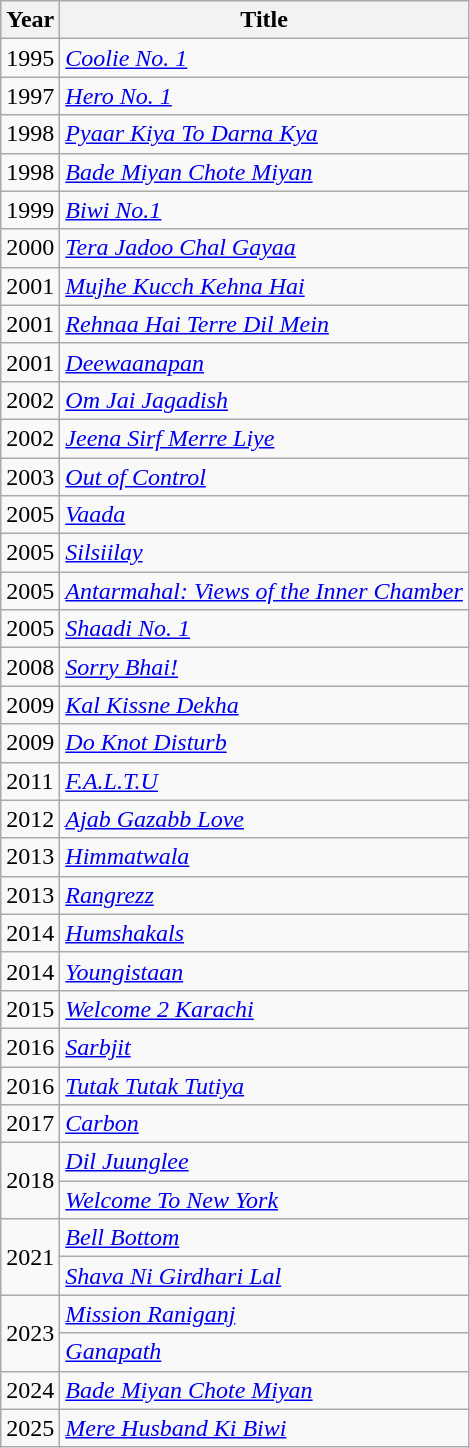<table class="wikitable sortable">
<tr>
<th>Year</th>
<th>Title</th>
</tr>
<tr>
<td>1995</td>
<td><em><a href='#'>Coolie No. 1</a></em></td>
</tr>
<tr>
<td>1997</td>
<td><em><a href='#'>Hero No. 1</a></em></td>
</tr>
<tr>
<td>1998</td>
<td><em><a href='#'>Pyaar Kiya To Darna Kya</a></em></td>
</tr>
<tr>
<td>1998</td>
<td><em><a href='#'>Bade Miyan Chote Miyan</a></em></td>
</tr>
<tr>
<td>1999</td>
<td><em><a href='#'>Biwi No.1</a></em></td>
</tr>
<tr>
<td>2000</td>
<td><em><a href='#'>Tera Jadoo Chal Gayaa</a></em></td>
</tr>
<tr>
<td>2001</td>
<td><em><a href='#'>Mujhe Kucch Kehna Hai</a></em></td>
</tr>
<tr>
<td>2001</td>
<td><em><a href='#'>Rehnaa Hai Terre Dil Mein</a></em></td>
</tr>
<tr>
<td>2001</td>
<td><em><a href='#'>Deewaanapan</a></em></td>
</tr>
<tr>
<td>2002</td>
<td><em><a href='#'>Om Jai Jagadish</a></em></td>
</tr>
<tr>
<td>2002</td>
<td><em><a href='#'>Jeena Sirf Merre Liye</a> </em></td>
</tr>
<tr>
<td>2003</td>
<td><em><a href='#'>Out of Control</a></em></td>
</tr>
<tr>
<td>2005</td>
<td><em><a href='#'>Vaada</a></em></td>
</tr>
<tr>
<td>2005</td>
<td><em><a href='#'>Silsiilay</a></em></td>
</tr>
<tr>
<td>2005</td>
<td><em><a href='#'>Antarmahal: Views of the Inner Chamber</a></em></td>
</tr>
<tr>
<td>2005</td>
<td><em><a href='#'>Shaadi No. 1</a></em></td>
</tr>
<tr>
<td>2008</td>
<td><em><a href='#'>Sorry Bhai!</a></em></td>
</tr>
<tr>
<td>2009</td>
<td><em><a href='#'>Kal Kissne Dekha</a></em></td>
</tr>
<tr>
<td>2009</td>
<td><em><a href='#'>Do Knot Disturb</a></em></td>
</tr>
<tr>
<td>2011</td>
<td><em><a href='#'>F.A.L.T.U</a></em></td>
</tr>
<tr>
<td>2012</td>
<td><em><a href='#'>Ajab Gazabb Love</a></em></td>
</tr>
<tr>
<td>2013</td>
<td><em><a href='#'>Himmatwala</a></em></td>
</tr>
<tr>
<td>2013</td>
<td><em><a href='#'>Rangrezz</a></em></td>
</tr>
<tr>
<td>2014</td>
<td><em><a href='#'>Humshakals</a></em></td>
</tr>
<tr>
<td>2014</td>
<td><em><a href='#'>Youngistaan</a></em></td>
</tr>
<tr>
<td>2015</td>
<td><em><a href='#'>Welcome 2 Karachi</a></em></td>
</tr>
<tr>
<td>2016</td>
<td><em><a href='#'>Sarbjit</a></em></td>
</tr>
<tr>
<td>2016</td>
<td><em><a href='#'>Tutak Tutak Tutiya</a></em></td>
</tr>
<tr>
<td>2017</td>
<td><em><a href='#'>Carbon</a></em></td>
</tr>
<tr>
<td rowspan="2">2018</td>
<td><em><a href='#'>Dil Juunglee</a></em></td>
</tr>
<tr>
<td><em><a href='#'>Welcome To New York</a></em></td>
</tr>
<tr>
<td rowspan="2">2021</td>
<td><em><a href='#'>Bell Bottom</a></em></td>
</tr>
<tr>
<td><em><a href='#'>Shava Ni Girdhari Lal</a></em></td>
</tr>
<tr>
<td rowspan="2">2023</td>
<td><em><a href='#'>Mission Raniganj</a></em></td>
</tr>
<tr>
<td><em><a href='#'>Ganapath</a></em></td>
</tr>
<tr>
<td>2024</td>
<td><a href='#'><em>Bade Miyan Chote Miyan</em></a></td>
</tr>
<tr>
<td>2025</td>
<td><a href='#'><em>Mere Husband Ki Biwi</em></a></td>
</tr>
</table>
